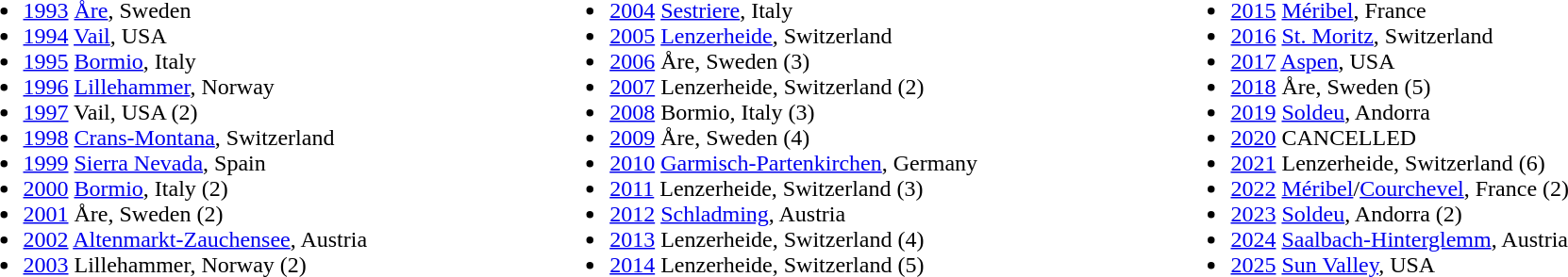<table border="0" width="100%">
<tr valign="top">
<td><br><ul><li><a href='#'>1993</a> <a href='#'>Åre</a>, Sweden</li><li><a href='#'>1994</a> <a href='#'>Vail</a>, USA</li><li><a href='#'>1995</a> <a href='#'>Bormio</a>, Italy</li><li><a href='#'>1996</a> <a href='#'>Lillehammer</a>, Norway</li><li><a href='#'>1997</a> Vail, USA (2)</li><li><a href='#'>1998</a> <a href='#'>Crans-Montana</a>, Switzerland</li><li><a href='#'>1999</a> <a href='#'>Sierra Nevada</a>, Spain</li><li><a href='#'>2000</a> <a href='#'>Bormio</a>, Italy (2)</li><li><a href='#'>2001</a> Åre, Sweden (2)</li><li><a href='#'>2002</a> <a href='#'>Altenmarkt-Zauchensee</a>, Austria</li><li><a href='#'>2003</a> Lillehammer, Norway (2)</li></ul></td>
<td><br><ul><li><a href='#'>2004</a> <a href='#'>Sestriere</a>, Italy</li><li><a href='#'>2005</a> <a href='#'>Lenzerheide</a>, Switzerland</li><li><a href='#'>2006</a> Åre, Sweden (3)</li><li><a href='#'>2007</a> Lenzerheide, Switzerland (2)</li><li><a href='#'>2008</a> Bormio, Italy (3)</li><li><a href='#'>2009</a> Åre, Sweden (4)</li><li><a href='#'>2010</a> <a href='#'>Garmisch-Partenkirchen</a>, Germany</li><li><a href='#'>2011</a> Lenzerheide, Switzerland (3)</li><li><a href='#'>2012</a> <a href='#'>Schladming</a>, Austria</li><li><a href='#'>2013</a> Lenzerheide, Switzerland (4)</li><li><a href='#'>2014</a> Lenzerheide, Switzerland (5)</li></ul></td>
<td><br><ul><li><a href='#'>2015</a> <a href='#'>Méribel</a>, France</li><li><a href='#'>2016</a> <a href='#'>St. Moritz</a>, Switzerland</li><li><a href='#'>2017</a> <a href='#'>Aspen</a>, USA</li><li><a href='#'>2018</a> Åre, Sweden (5)</li><li><a href='#'>2019</a> <a href='#'>Soldeu</a>, Andorra</li><li><a href='#'>2020</a> CANCELLED</li><li><a href='#'>2021</a> Lenzerheide, Switzerland (6)</li><li><a href='#'>2022</a> <a href='#'>Méribel</a>/<a href='#'>Courchevel</a>, France (2)</li><li><a href='#'>2023</a> <a href='#'>Soldeu</a>, Andorra (2)</li><li><a href='#'>2024</a> <a href='#'>Saalbach-Hinterglemm</a>, Austria</li><li><a href='#'>2025</a> <a href='#'>Sun Valley</a>, USA</li></ul></td>
</tr>
</table>
